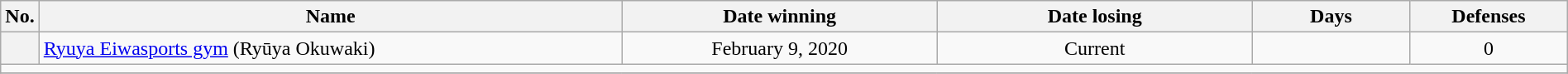<table class="wikitable" width=100%>
<tr>
<th style="width:1%;">No.</th>
<th style="width:37%;">Name</th>
<th style="width:20%;">Date winning</th>
<th style="width:20%;">Date losing</th>
<th data-sort-type="number" style="width:10%;">Days</th>
<th data-sort-type="number" style="width:10%;">Defenses</th>
</tr>
<tr align=center>
<th></th>
<td align=left> <a href='#'>Ryuya Eiwasports gym</a> (Ryūya Okuwaki)</td>
<td>February 9, 2020</td>
<td>Current</td>
<td></td>
<td>0</td>
</tr>
<tr>
<td colspan="6"></td>
</tr>
<tr>
</tr>
</table>
